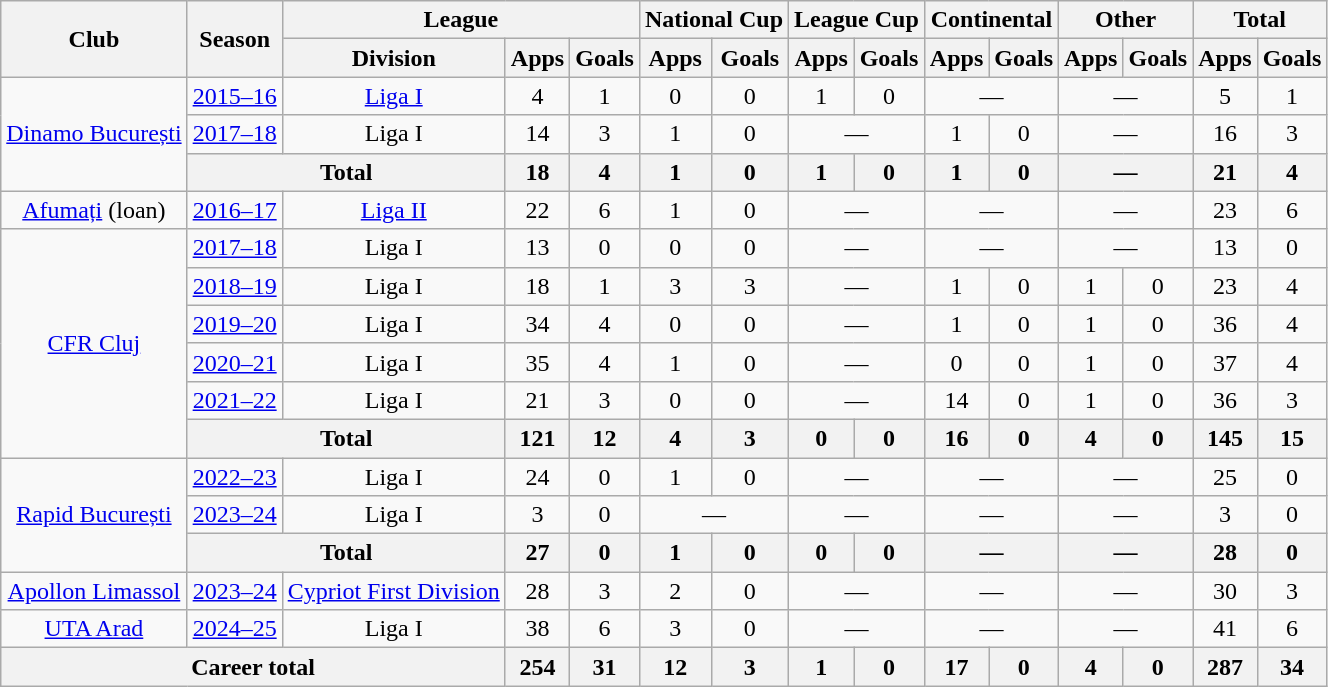<table class="wikitable" style="text-align:center">
<tr>
<th rowspan="2">Club</th>
<th rowspan="2">Season</th>
<th colspan="3">League</th>
<th colspan="2">National Cup</th>
<th colspan="2">League Cup</th>
<th colspan="2">Continental</th>
<th colspan="2">Other</th>
<th colspan="3">Total</th>
</tr>
<tr>
<th>Division</th>
<th>Apps</th>
<th>Goals</th>
<th>Apps</th>
<th>Goals</th>
<th>Apps</th>
<th>Goals</th>
<th>Apps</th>
<th>Goals</th>
<th>Apps</th>
<th>Goals</th>
<th>Apps</th>
<th>Goals</th>
</tr>
<tr>
<td rowspan="3"><a href='#'>Dinamo București</a></td>
<td><a href='#'>2015–16</a></td>
<td><a href='#'>Liga I</a></td>
<td>4</td>
<td>1</td>
<td>0</td>
<td>0</td>
<td>1</td>
<td>0</td>
<td colspan="2">—</td>
<td colspan="2">—</td>
<td>5</td>
<td>1</td>
</tr>
<tr>
<td><a href='#'>2017–18</a></td>
<td>Liga I</td>
<td>14</td>
<td>3</td>
<td>1</td>
<td>0</td>
<td colspan="2">—</td>
<td>1</td>
<td>0</td>
<td colspan="2">—</td>
<td>16</td>
<td>3</td>
</tr>
<tr>
<th colspan="2">Total</th>
<th>18</th>
<th>4</th>
<th>1</th>
<th>0</th>
<th>1</th>
<th>0</th>
<th>1</th>
<th>0</th>
<th colspan="2">—</th>
<th>21</th>
<th>4</th>
</tr>
<tr>
<td rowspan="1"><a href='#'>Afumați</a> (loan)</td>
<td><a href='#'>2016–17</a></td>
<td><a href='#'>Liga II</a></td>
<td>22</td>
<td>6</td>
<td>1</td>
<td>0</td>
<td rowspan=1 colspan="2">—</td>
<td rowspan=1 colspan="2">—</td>
<td rowspan=1 colspan="2">—</td>
<td>23</td>
<td>6</td>
</tr>
<tr>
<td rowspan="6"><a href='#'>CFR Cluj</a></td>
<td><a href='#'>2017–18</a></td>
<td>Liga I</td>
<td>13</td>
<td>0</td>
<td>0</td>
<td>0</td>
<td colspan="2">—</td>
<td colspan="2">—</td>
<td colspan="2">—</td>
<td>13</td>
<td>0</td>
</tr>
<tr>
<td><a href='#'>2018–19</a></td>
<td>Liga I</td>
<td>18</td>
<td>1</td>
<td>3</td>
<td>3</td>
<td colspan="2">—</td>
<td>1</td>
<td>0</td>
<td>1</td>
<td>0</td>
<td>23</td>
<td>4</td>
</tr>
<tr>
<td><a href='#'>2019–20</a></td>
<td>Liga I</td>
<td>34</td>
<td>4</td>
<td>0</td>
<td>0</td>
<td colspan="2">—</td>
<td>1</td>
<td>0</td>
<td>1</td>
<td>0</td>
<td>36</td>
<td>4</td>
</tr>
<tr>
<td><a href='#'>2020–21</a></td>
<td>Liga I</td>
<td>35</td>
<td>4</td>
<td>1</td>
<td>0</td>
<td colspan="2">—</td>
<td>0</td>
<td>0</td>
<td>1</td>
<td>0</td>
<td>37</td>
<td>4</td>
</tr>
<tr>
<td><a href='#'>2021–22</a></td>
<td>Liga I</td>
<td>21</td>
<td>3</td>
<td>0</td>
<td>0</td>
<td colspan="2">—</td>
<td>14</td>
<td>0</td>
<td>1</td>
<td>0</td>
<td>36</td>
<td>3</td>
</tr>
<tr>
<th colspan="2">Total</th>
<th>121</th>
<th>12</th>
<th>4</th>
<th>3</th>
<th>0</th>
<th>0</th>
<th>16</th>
<th>0</th>
<th>4</th>
<th>0</th>
<th>145</th>
<th>15</th>
</tr>
<tr>
<td rowspan="3"><a href='#'>Rapid București</a></td>
<td><a href='#'>2022–23</a></td>
<td>Liga I</td>
<td>24</td>
<td>0</td>
<td>1</td>
<td>0</td>
<td rowspan=1 colspan="2">—</td>
<td rowspan=1 colspan="2">—</td>
<td rowspan=1 colspan="2">—</td>
<td>25</td>
<td>0</td>
</tr>
<tr>
<td><a href='#'>2023–24</a></td>
<td>Liga I</td>
<td>3</td>
<td>0</td>
<td rowspan=1 colspan="2">—</td>
<td rowspan=1 colspan="2">—</td>
<td rowspan=1 colspan="2">—</td>
<td rowspan=1 colspan="2">—</td>
<td>3</td>
<td>0</td>
</tr>
<tr>
<th colspan="2">Total</th>
<th>27</th>
<th>0</th>
<th>1</th>
<th>0</th>
<th>0</th>
<th>0</th>
<th colspan="2">—</th>
<th colspan="2">—</th>
<th>28</th>
<th>0</th>
</tr>
<tr>
<td><a href='#'>Apollon Limassol</a></td>
<td><a href='#'>2023–24</a></td>
<td><a href='#'>Cypriot First Division</a></td>
<td>28</td>
<td>3</td>
<td>2</td>
<td>0</td>
<td rowspan=1 colspan="2">—</td>
<td rowspan=1 colspan="2">—</td>
<td rowspan=1 colspan="2">—</td>
<td>30</td>
<td>3</td>
</tr>
<tr>
<td><a href='#'>UTA Arad</a></td>
<td><a href='#'>2024–25</a></td>
<td>Liga I</td>
<td>38</td>
<td>6</td>
<td>3</td>
<td>0</td>
<td rowspan=1 colspan="2">—</td>
<td rowspan=1 colspan="2">—</td>
<td rowspan=1 colspan="2">—</td>
<td>41</td>
<td>6</td>
</tr>
<tr>
<th colspan="3">Career total</th>
<th>254</th>
<th>31</th>
<th>12</th>
<th>3</th>
<th>1</th>
<th>0</th>
<th>17</th>
<th>0</th>
<th>4</th>
<th>0</th>
<th>287</th>
<th>34</th>
</tr>
</table>
